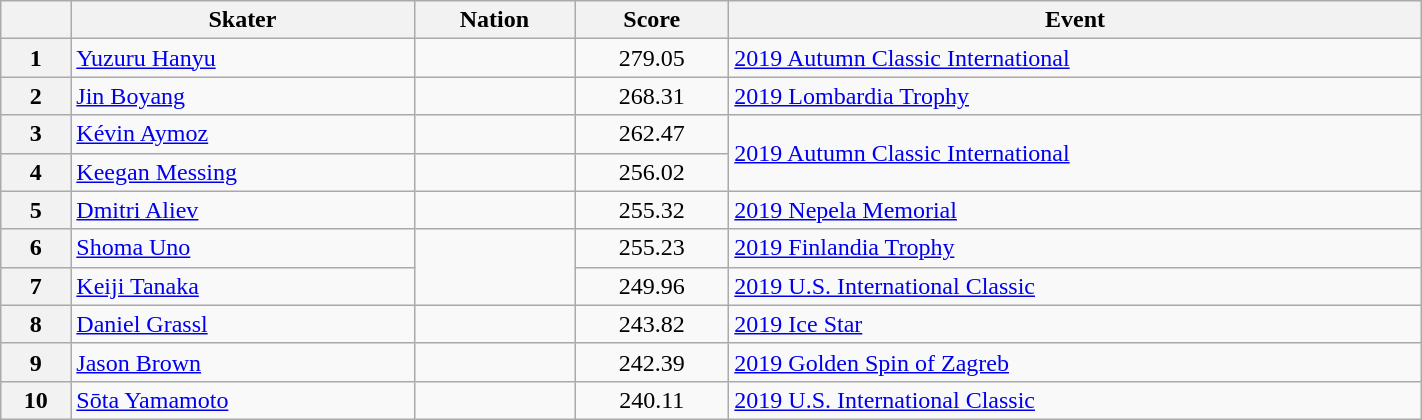<table class="wikitable sortable" style="text-align:left; width:75%">
<tr>
<th scope="col"></th>
<th scope="col">Skater</th>
<th scope="col">Nation</th>
<th scope="col">Score</th>
<th scope="col">Event</th>
</tr>
<tr>
<th scope="row">1</th>
<td><a href='#'>Yuzuru Hanyu</a></td>
<td></td>
<td style="text-align:center;">279.05</td>
<td><a href='#'>2019 Autumn Classic International</a></td>
</tr>
<tr>
<th scope="row">2</th>
<td><a href='#'>Jin Boyang</a></td>
<td></td>
<td style="text-align:center;">268.31</td>
<td><a href='#'>2019 Lombardia Trophy</a></td>
</tr>
<tr>
<th scope="row">3</th>
<td><a href='#'>Kévin Aymoz</a></td>
<td></td>
<td style="text-align:center;">262.47</td>
<td rowspan="2"><a href='#'>2019 Autumn Classic International</a></td>
</tr>
<tr>
<th scope="row">4</th>
<td><a href='#'>Keegan Messing</a></td>
<td></td>
<td style="text-align:center;">256.02</td>
</tr>
<tr>
<th scope="row">5</th>
<td><a href='#'>Dmitri Aliev</a></td>
<td></td>
<td style="text-align:center;">255.32</td>
<td><a href='#'>2019 Nepela Memorial</a></td>
</tr>
<tr>
<th scope="row">6</th>
<td><a href='#'>Shoma Uno</a></td>
<td rowspan="2"></td>
<td style="text-align:center;">255.23</td>
<td><a href='#'>2019 Finlandia Trophy</a></td>
</tr>
<tr>
<th scope="row">7</th>
<td><a href='#'>Keiji Tanaka</a></td>
<td style="text-align:center;">249.96</td>
<td><a href='#'>2019 U.S. International Classic</a></td>
</tr>
<tr>
<th scope="row">8</th>
<td><a href='#'>Daniel Grassl</a></td>
<td></td>
<td style="text-align:center;">243.82</td>
<td><a href='#'>2019 Ice Star</a></td>
</tr>
<tr>
<th scope="row">9</th>
<td><a href='#'>Jason Brown</a></td>
<td></td>
<td style="text-align:center;">242.39</td>
<td><a href='#'>2019 Golden Spin of Zagreb</a></td>
</tr>
<tr>
<th scope="row">10</th>
<td><a href='#'>Sōta Yamamoto</a></td>
<td></td>
<td style="text-align:center;">240.11</td>
<td><a href='#'>2019 U.S. International Classic</a></td>
</tr>
</table>
